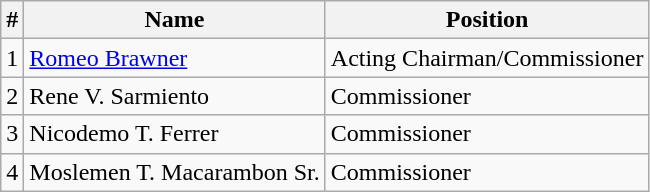<table class="wikitable">
<tr>
<th>#</th>
<th>Name</th>
<th>Position</th>
</tr>
<tr>
<td>1</td>
<td><a href='#'>Romeo Brawner</a></td>
<td>Acting Chairman/Commissioner</td>
</tr>
<tr>
<td>2</td>
<td>Rene V. Sarmiento</td>
<td>Commissioner</td>
</tr>
<tr>
<td>3</td>
<td>Nicodemo T. Ferrer</td>
<td>Commissioner</td>
</tr>
<tr>
<td>4</td>
<td>Moslemen T. Macarambon Sr.</td>
<td>Commissioner</td>
</tr>
</table>
